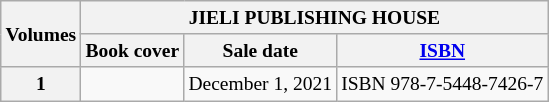<table class=wikitable style="font-size:small;">
<tr>
<th rowspan="2">Volumes</th>
<th colspan="3"> JIELI PUBLISHING HOUSE</th>
</tr>
<tr>
<th>Book cover</th>
<th>Sale date</th>
<th><a href='#'>ISBN</a></th>
</tr>
<tr>
<th>1</th>
<td></td>
<td>December 1, 2021</td>
<td>ISBN 978-7-5448-7426-7</td>
</tr>
</table>
